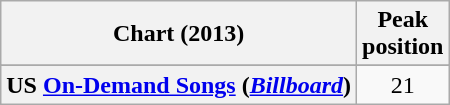<table class="wikitable sortable plainrowheaders" style="text-align:center">
<tr>
<th scope="col">Chart (2013)</th>
<th scope="col">Peak<br>position</th>
</tr>
<tr>
</tr>
<tr>
</tr>
<tr>
<th scope="row">US <a href='#'>On-Demand Songs</a> (<em><a href='#'>Billboard</a></em>)</th>
<td align="center">21</td>
</tr>
</table>
